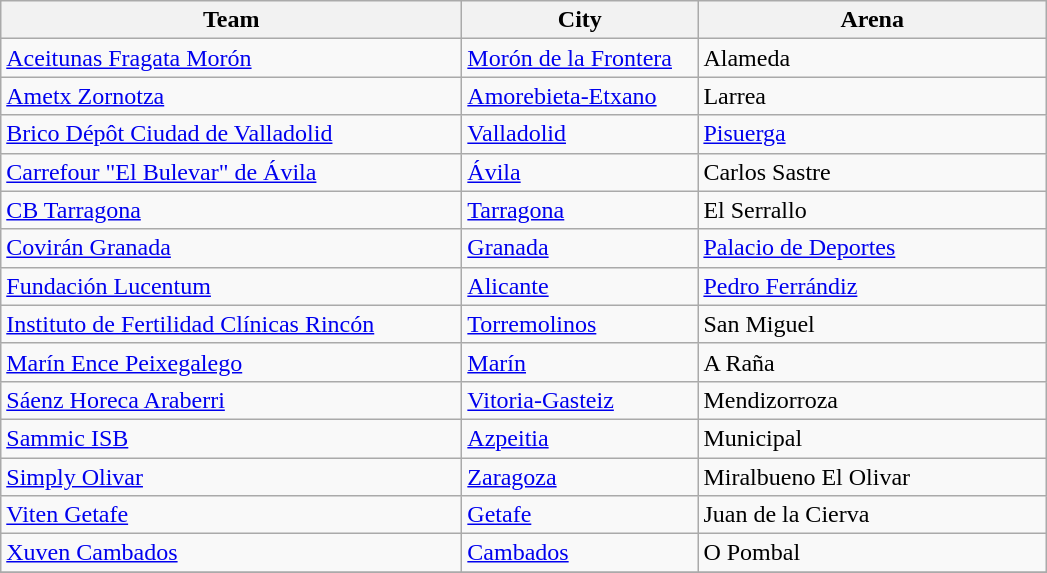<table class="wikitable sortable">
<tr>
<th width=300>Team</th>
<th width=150>City</th>
<th width=225>Arena</th>
</tr>
<tr>
<td><a href='#'>Aceitunas Fragata Morón</a></td>
<td><a href='#'>Morón de la Frontera</a></td>
<td>Alameda</td>
</tr>
<tr>
<td><a href='#'>Ametx Zornotza</a></td>
<td><a href='#'>Amorebieta-Etxano</a></td>
<td>Larrea</td>
</tr>
<tr>
<td><a href='#'>Brico Dépôt Ciudad de Valladolid</a></td>
<td><a href='#'>Valladolid</a></td>
<td><a href='#'>Pisuerga</a></td>
</tr>
<tr>
<td><a href='#'>Carrefour "El Bulevar" de Ávila</a></td>
<td><a href='#'>Ávila</a></td>
<td>Carlos Sastre</td>
</tr>
<tr>
<td><a href='#'>CB Tarragona</a></td>
<td><a href='#'>Tarragona</a></td>
<td>El Serrallo</td>
</tr>
<tr>
<td><a href='#'>Covirán Granada</a></td>
<td><a href='#'>Granada</a></td>
<td><a href='#'>Palacio de Deportes</a></td>
</tr>
<tr>
<td><a href='#'>Fundación Lucentum</a></td>
<td><a href='#'>Alicante</a></td>
<td><a href='#'>Pedro Ferrándiz</a></td>
</tr>
<tr>
<td><a href='#'>Instituto de Fertilidad Clínicas Rincón</a></td>
<td><a href='#'>Torremolinos</a></td>
<td>San Miguel</td>
</tr>
<tr>
<td><a href='#'>Marín Ence Peixegalego</a></td>
<td><a href='#'>Marín</a></td>
<td>A Raña</td>
</tr>
<tr>
<td><a href='#'>Sáenz Horeca Araberri</a></td>
<td><a href='#'>Vitoria-Gasteiz</a></td>
<td>Mendizorroza</td>
</tr>
<tr>
<td><a href='#'>Sammic ISB</a></td>
<td><a href='#'>Azpeitia</a></td>
<td>Municipal</td>
</tr>
<tr>
<td><a href='#'>Simply Olivar</a></td>
<td><a href='#'>Zaragoza</a></td>
<td>Miralbueno El Olivar</td>
</tr>
<tr>
<td><a href='#'>Viten Getafe</a></td>
<td><a href='#'>Getafe</a></td>
<td>Juan de la Cierva</td>
</tr>
<tr>
<td><a href='#'>Xuven Cambados</a></td>
<td><a href='#'>Cambados</a></td>
<td>O Pombal</td>
</tr>
<tr>
</tr>
</table>
